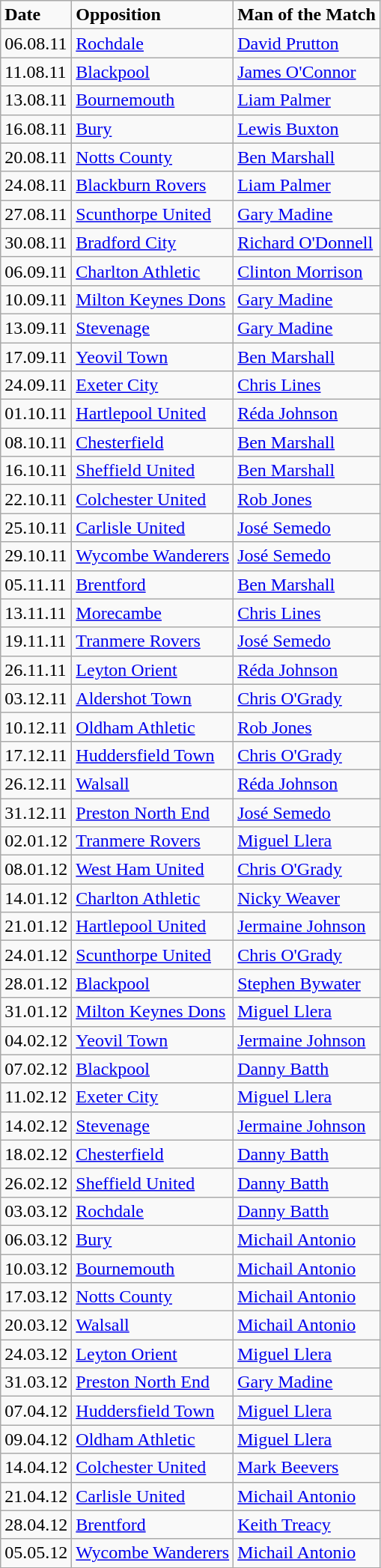<table class="wikitable">
<tr>
<td><strong>Date</strong></td>
<td><strong>Opposition</strong></td>
<td><strong>Man of the Match</strong></td>
</tr>
<tr>
<td>06.08.11</td>
<td><a href='#'>Rochdale</a></td>
<td> <a href='#'>David Prutton</a></td>
</tr>
<tr>
<td>11.08.11</td>
<td><a href='#'>Blackpool</a></td>
<td> <a href='#'>James O'Connor</a></td>
</tr>
<tr>
<td>13.08.11</td>
<td><a href='#'>Bournemouth</a></td>
<td> <a href='#'>Liam Palmer</a></td>
</tr>
<tr>
<td>16.08.11</td>
<td><a href='#'>Bury</a></td>
<td> <a href='#'>Lewis Buxton</a></td>
</tr>
<tr>
<td>20.08.11</td>
<td><a href='#'>Notts County</a></td>
<td> <a href='#'>Ben Marshall</a></td>
</tr>
<tr>
<td>24.08.11</td>
<td><a href='#'>Blackburn Rovers</a></td>
<td> <a href='#'>Liam Palmer</a></td>
</tr>
<tr>
<td>27.08.11</td>
<td><a href='#'>Scunthorpe United</a></td>
<td> <a href='#'>Gary Madine</a></td>
</tr>
<tr>
<td>30.08.11</td>
<td><a href='#'>Bradford City</a></td>
<td> <a href='#'>Richard O'Donnell</a></td>
</tr>
<tr>
<td>06.09.11</td>
<td><a href='#'>Charlton Athletic</a></td>
<td> <a href='#'>Clinton Morrison</a></td>
</tr>
<tr>
<td>10.09.11</td>
<td><a href='#'>Milton Keynes Dons</a></td>
<td> <a href='#'>Gary Madine</a></td>
</tr>
<tr>
<td>13.09.11</td>
<td><a href='#'>Stevenage</a></td>
<td> <a href='#'>Gary Madine</a></td>
</tr>
<tr>
<td>17.09.11</td>
<td><a href='#'>Yeovil Town</a></td>
<td> <a href='#'>Ben Marshall</a></td>
</tr>
<tr>
<td>24.09.11</td>
<td><a href='#'>Exeter City</a></td>
<td> <a href='#'>Chris Lines</a></td>
</tr>
<tr>
<td>01.10.11</td>
<td><a href='#'>Hartlepool United</a></td>
<td> <a href='#'>Réda Johnson</a></td>
</tr>
<tr>
<td>08.10.11</td>
<td><a href='#'>Chesterfield</a></td>
<td> <a href='#'>Ben Marshall</a></td>
</tr>
<tr>
<td>16.10.11</td>
<td><a href='#'>Sheffield United</a></td>
<td> <a href='#'>Ben Marshall</a></td>
</tr>
<tr>
<td>22.10.11</td>
<td><a href='#'>Colchester United</a></td>
<td> <a href='#'>Rob Jones</a></td>
</tr>
<tr>
<td>25.10.11</td>
<td><a href='#'>Carlisle United</a></td>
<td> <a href='#'>José Semedo</a></td>
</tr>
<tr>
<td>29.10.11</td>
<td><a href='#'>Wycombe Wanderers</a></td>
<td> <a href='#'>José Semedo</a></td>
</tr>
<tr>
<td>05.11.11</td>
<td><a href='#'>Brentford</a></td>
<td> <a href='#'>Ben Marshall</a></td>
</tr>
<tr>
<td>13.11.11</td>
<td><a href='#'>Morecambe</a></td>
<td> <a href='#'>Chris Lines</a></td>
</tr>
<tr>
<td>19.11.11</td>
<td><a href='#'>Tranmere Rovers</a></td>
<td> <a href='#'>José Semedo</a></td>
</tr>
<tr>
<td>26.11.11</td>
<td><a href='#'>Leyton Orient</a></td>
<td> <a href='#'>Réda Johnson</a></td>
</tr>
<tr>
<td>03.12.11</td>
<td><a href='#'>Aldershot Town</a></td>
<td> <a href='#'>Chris O'Grady</a></td>
</tr>
<tr>
<td>10.12.11</td>
<td><a href='#'>Oldham Athletic</a></td>
<td> <a href='#'>Rob Jones</a></td>
</tr>
<tr>
<td>17.12.11</td>
<td><a href='#'>Huddersfield Town</a></td>
<td> <a href='#'>Chris O'Grady</a></td>
</tr>
<tr>
<td>26.12.11</td>
<td><a href='#'>Walsall</a></td>
<td> <a href='#'>Réda Johnson</a></td>
</tr>
<tr>
<td>31.12.11</td>
<td><a href='#'>Preston North End</a></td>
<td> <a href='#'>José Semedo</a></td>
</tr>
<tr>
<td>02.01.12</td>
<td><a href='#'>Tranmere Rovers</a></td>
<td> <a href='#'>Miguel Llera</a></td>
</tr>
<tr>
<td>08.01.12</td>
<td><a href='#'>West Ham United</a></td>
<td> <a href='#'>Chris O'Grady</a></td>
</tr>
<tr>
<td>14.01.12</td>
<td><a href='#'>Charlton Athletic</a></td>
<td> <a href='#'>Nicky Weaver</a></td>
</tr>
<tr>
<td>21.01.12</td>
<td><a href='#'>Hartlepool United</a></td>
<td> <a href='#'>Jermaine Johnson</a></td>
</tr>
<tr>
<td>24.01.12</td>
<td><a href='#'>Scunthorpe United</a></td>
<td> <a href='#'>Chris O'Grady</a></td>
</tr>
<tr>
<td>28.01.12</td>
<td><a href='#'>Blackpool</a></td>
<td> <a href='#'>Stephen Bywater</a></td>
</tr>
<tr>
<td>31.01.12</td>
<td><a href='#'>Milton Keynes Dons</a></td>
<td> <a href='#'>Miguel Llera</a></td>
</tr>
<tr>
<td>04.02.12</td>
<td><a href='#'>Yeovil Town</a></td>
<td> <a href='#'>Jermaine Johnson</a></td>
</tr>
<tr>
<td>07.02.12</td>
<td><a href='#'>Blackpool</a></td>
<td> <a href='#'>Danny Batth</a></td>
</tr>
<tr>
<td>11.02.12</td>
<td><a href='#'>Exeter City</a></td>
<td> <a href='#'>Miguel Llera</a></td>
</tr>
<tr>
<td>14.02.12</td>
<td><a href='#'>Stevenage</a></td>
<td> <a href='#'>Jermaine Johnson</a></td>
</tr>
<tr>
<td>18.02.12</td>
<td><a href='#'>Chesterfield</a></td>
<td> <a href='#'>Danny Batth</a></td>
</tr>
<tr>
<td>26.02.12</td>
<td><a href='#'>Sheffield United</a></td>
<td> <a href='#'>Danny Batth</a></td>
</tr>
<tr>
<td>03.03.12</td>
<td><a href='#'>Rochdale</a></td>
<td> <a href='#'>Danny Batth</a></td>
</tr>
<tr>
<td>06.03.12</td>
<td><a href='#'>Bury</a></td>
<td> <a href='#'>Michail Antonio</a></td>
</tr>
<tr>
<td>10.03.12</td>
<td><a href='#'>Bournemouth</a></td>
<td> <a href='#'>Michail Antonio</a></td>
</tr>
<tr>
<td>17.03.12</td>
<td><a href='#'>Notts County</a></td>
<td> <a href='#'>Michail Antonio</a></td>
</tr>
<tr>
<td>20.03.12</td>
<td><a href='#'>Walsall</a></td>
<td> <a href='#'>Michail Antonio</a></td>
</tr>
<tr>
<td>24.03.12</td>
<td><a href='#'>Leyton Orient</a></td>
<td> <a href='#'>Miguel Llera</a></td>
</tr>
<tr>
<td>31.03.12</td>
<td><a href='#'>Preston North End</a></td>
<td> <a href='#'>Gary Madine</a></td>
</tr>
<tr>
<td>07.04.12</td>
<td><a href='#'>Huddersfield Town</a></td>
<td> <a href='#'>Miguel Llera</a></td>
</tr>
<tr>
<td>09.04.12</td>
<td><a href='#'>Oldham Athletic</a></td>
<td> <a href='#'>Miguel Llera</a></td>
</tr>
<tr>
<td>14.04.12</td>
<td><a href='#'>Colchester United</a></td>
<td> <a href='#'>Mark Beevers</a></td>
</tr>
<tr>
<td>21.04.12</td>
<td><a href='#'>Carlisle United</a></td>
<td> <a href='#'>Michail Antonio</a></td>
</tr>
<tr>
<td>28.04.12</td>
<td><a href='#'>Brentford</a></td>
<td> <a href='#'>Keith Treacy</a></td>
</tr>
<tr>
<td>05.05.12</td>
<td><a href='#'>Wycombe Wanderers</a></td>
<td> <a href='#'>Michail Antonio</a></td>
</tr>
</table>
